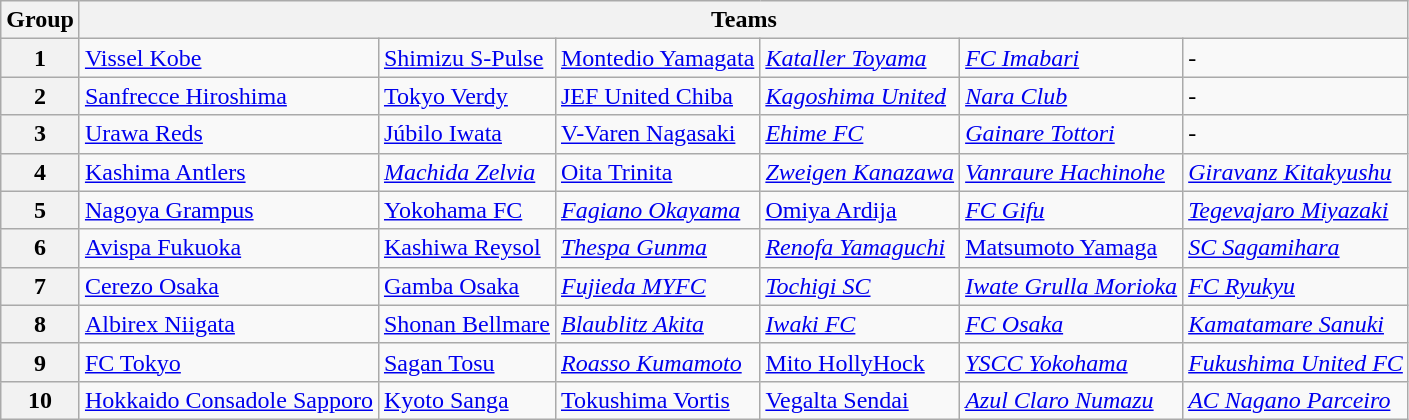<table class="wikitable">
<tr>
<th colspan=1>Group</th>
<th colspan=6>Teams</th>
</tr>
<tr>
<th>1</th>
<td><a href='#'>Vissel Kobe</a> </td>
<td><a href='#'>Shimizu S-Pulse</a> </td>
<td><a href='#'>Montedio Yamagata</a> </td>
<td><em><a href='#'>Kataller Toyama</a></em> </td>
<td><em><a href='#'>FC Imabari</a></em> </td>
<td>-</td>
</tr>
<tr>
<th>2</th>
<td><a href='#'>Sanfrecce Hiroshima</a> </td>
<td><a href='#'>Tokyo Verdy</a> </td>
<td><a href='#'>JEF United Chiba</a> </td>
<td><em><a href='#'>Kagoshima United</a></em> </td>
<td><em><a href='#'>Nara Club</a></em> </td>
<td>-</td>
</tr>
<tr>
<th>3</th>
<td><a href='#'>Urawa Reds</a> </td>
<td><a href='#'>Júbilo Iwata</a> </td>
<td><a href='#'>V-Varen Nagasaki</a> </td>
<td><em><a href='#'>Ehime FC</a></em> </td>
<td><em><a href='#'>Gainare Tottori</a></em> </td>
<td>-</td>
</tr>
<tr>
<th>4</th>
<td><a href='#'>Kashima Antlers</a> </td>
<td><em><a href='#'>Machida Zelvia</a></em> </td>
<td><a href='#'>Oita Trinita</a> </td>
<td><em><a href='#'>Zweigen Kanazawa</a></em> </td>
<td><em><a href='#'>Vanraure Hachinohe</a></em> </td>
<td><em><a href='#'>Giravanz Kitakyushu</a></em> </td>
</tr>
<tr>
<th>5</th>
<td><a href='#'>Nagoya Grampus</a> </td>
<td><a href='#'>Yokohama FC</a> </td>
<td><em><a href='#'>Fagiano Okayama</a></em> </td>
<td><a href='#'>Omiya Ardija</a> </td>
<td><em><a href='#'>FC Gifu</a></em> </td>
<td><em><a href='#'>Tegevajaro Miyazaki</a></em> </td>
</tr>
<tr>
<th>6</th>
<td><a href='#'>Avispa Fukuoka</a> </td>
<td><a href='#'>Kashiwa Reysol</a> </td>
<td><em><a href='#'>Thespa Gunma</a></em> </td>
<td><em><a href='#'>Renofa Yamaguchi</a></em> </td>
<td><a href='#'>Matsumoto Yamaga</a> </td>
<td><em><a href='#'>SC Sagamihara</a></em> </td>
</tr>
<tr>
<th>7</th>
<td><a href='#'>Cerezo Osaka</a> </td>
<td><a href='#'>Gamba Osaka</a> </td>
<td><em><a href='#'>Fujieda MYFC</a></em> </td>
<td><em><a href='#'>Tochigi SC</a></em> </td>
<td><em><a href='#'>Iwate Grulla Morioka</a></em> </td>
<td><em><a href='#'>FC Ryukyu</a></em> </td>
</tr>
<tr>
<th>8</th>
<td><a href='#'>Albirex Niigata</a> </td>
<td><a href='#'>Shonan Bellmare</a> </td>
<td><em><a href='#'>Blaublitz Akita</a></em> </td>
<td><em><a href='#'>Iwaki FC</a></em> </td>
<td><em><a href='#'>FC Osaka</a></em> </td>
<td><em><a href='#'>Kamatamare Sanuki</a></em> </td>
</tr>
<tr>
<th>9</th>
<td><a href='#'>FC Tokyo</a> </td>
<td><a href='#'>Sagan Tosu</a> </td>
<td><em><a href='#'>Roasso Kumamoto</a></em> </td>
<td><a href='#'>Mito HollyHock</a> </td>
<td><em><a href='#'>YSCC Yokohama</a></em> </td>
<td><em><a href='#'>Fukushima United FC</a></em> </td>
</tr>
<tr>
<th>10</th>
<td><a href='#'>Hokkaido Consadole Sapporo</a> </td>
<td><a href='#'>Kyoto Sanga</a> </td>
<td><a href='#'>Tokushima Vortis</a> </td>
<td><a href='#'>Vegalta Sendai</a> </td>
<td><em><a href='#'>Azul Claro Numazu</a></em> </td>
<td><em><a href='#'>AC Nagano Parceiro</a></em> </td>
</tr>
</table>
